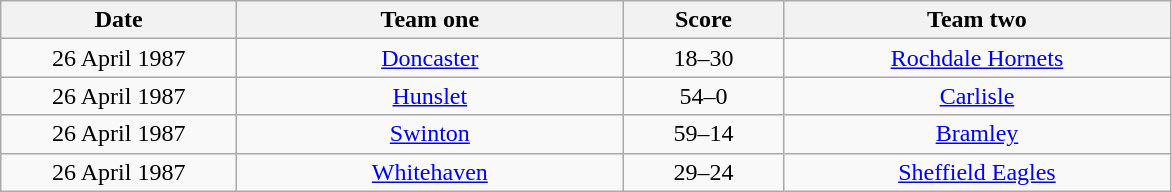<table class="wikitable" style="text-align: center">
<tr>
<th width=150>Date</th>
<th width=250>Team one</th>
<th width=100>Score</th>
<th width=250>Team two</th>
</tr>
<tr>
<td>26 April 1987</td>
<td><a href='#'>Doncaster</a></td>
<td>18–30</td>
<td><a href='#'>Rochdale Hornets</a></td>
</tr>
<tr>
<td>26 April 1987</td>
<td><a href='#'>Hunslet</a></td>
<td>54–0</td>
<td><a href='#'>Carlisle</a></td>
</tr>
<tr>
<td>26 April 1987</td>
<td><a href='#'>Swinton</a></td>
<td>59–14</td>
<td><a href='#'>Bramley</a></td>
</tr>
<tr>
<td>26 April 1987</td>
<td><a href='#'>Whitehaven</a></td>
<td>29–24</td>
<td><a href='#'>Sheffield Eagles</a></td>
</tr>
</table>
